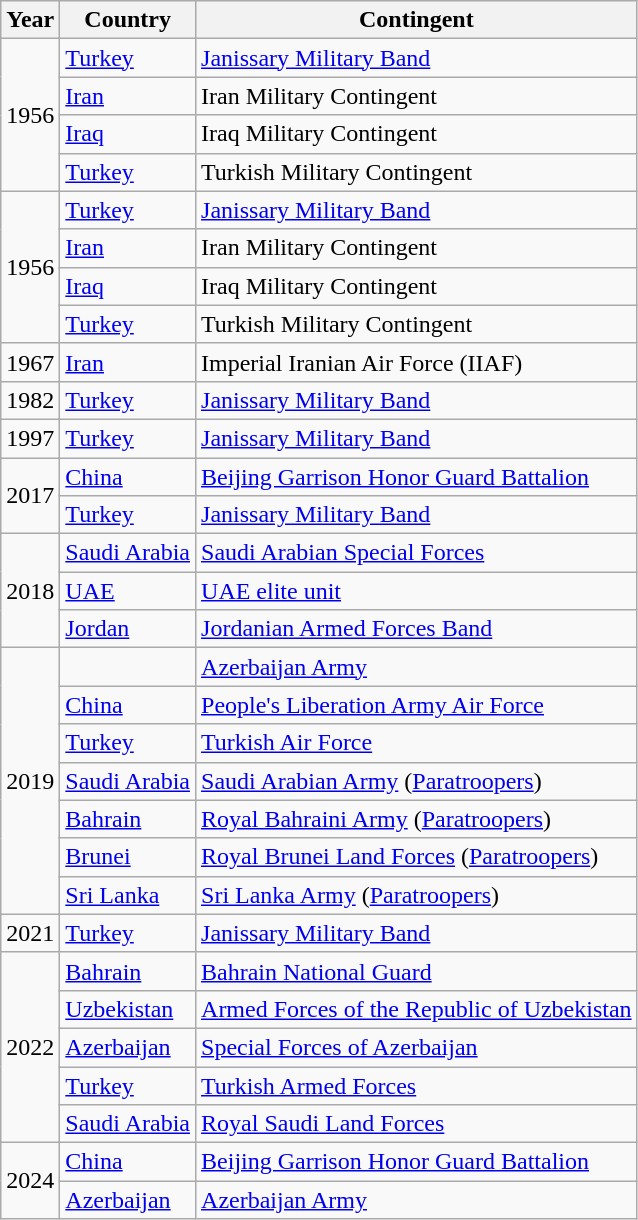<table class="wikitable sortable">
<tr>
<th>Year</th>
<th>Country</th>
<th>Contingent</th>
</tr>
<tr>
<td rowspan="4">1956</td>
<td> <a href='#'>Turkey</a></td>
<td><a href='#'>Janissary Military Band</a></td>
</tr>
<tr>
<td> <a href='#'>Iran</a></td>
<td>Iran Military Contingent</td>
</tr>
<tr>
<td> <a href='#'>Iraq</a></td>
<td>Iraq Military Contingent</td>
</tr>
<tr>
<td> <a href='#'>Turkey</a></td>
<td>Turkish Military Contingent</td>
</tr>
<tr>
<td rowspan="4">1956</td>
<td> <a href='#'>Turkey</a></td>
<td><a href='#'>Janissary Military Band</a></td>
</tr>
<tr>
<td> <a href='#'>Iran</a></td>
<td>Iran Military Contingent</td>
</tr>
<tr>
<td> <a href='#'>Iraq</a></td>
<td>Iraq Military Contingent</td>
</tr>
<tr>
<td> <a href='#'>Turkey</a></td>
<td>Turkish Military Contingent</td>
</tr>
<tr>
<td>1967</td>
<td> <a href='#'>Iran</a></td>
<td>Imperial Iranian Air Force (IIAF)</td>
</tr>
<tr>
<td>1982</td>
<td> <a href='#'>Turkey</a></td>
<td><a href='#'>Janissary Military Band</a></td>
</tr>
<tr>
<td>1997</td>
<td> <a href='#'>Turkey</a></td>
<td><a href='#'>Janissary Military Band</a></td>
</tr>
<tr>
<td rowspan="2">2017</td>
<td> <a href='#'>China</a></td>
<td><a href='#'>Beijing Garrison Honor Guard Battalion</a></td>
</tr>
<tr>
<td> <a href='#'>Turkey</a></td>
<td><a href='#'>Janissary Military Band</a></td>
</tr>
<tr>
<td rowspan="3">2018</td>
<td> <a href='#'>Saudi Arabia</a></td>
<td><a href='#'>Saudi Arabian Special Forces</a></td>
</tr>
<tr>
<td> <a href='#'>UAE</a></td>
<td><a href='#'>UAE elite unit</a></td>
</tr>
<tr>
<td> <a href='#'>Jordan</a></td>
<td><a href='#'>Jordanian Armed Forces Band</a></td>
</tr>
<tr>
<td rowspan="7">2019</td>
<td></td>
<td><a href='#'>Azerbaijan Army</a></td>
</tr>
<tr>
<td> <a href='#'>China</a></td>
<td><a href='#'>People's Liberation Army Air Force</a></td>
</tr>
<tr>
<td> <a href='#'>Turkey</a></td>
<td><a href='#'>Turkish Air Force</a></td>
</tr>
<tr>
<td> <a href='#'>Saudi Arabia</a></td>
<td><a href='#'>Saudi Arabian Army</a> (<a href='#'>Paratroopers</a>)</td>
</tr>
<tr>
<td> <a href='#'>Bahrain</a></td>
<td><a href='#'>Royal Bahraini Army</a> (<a href='#'>Paratroopers</a>)</td>
</tr>
<tr>
<td> <a href='#'>Brunei</a></td>
<td><a href='#'>Royal Brunei Land Forces</a> (<a href='#'>Paratroopers</a>)</td>
</tr>
<tr>
<td> <a href='#'>Sri Lanka</a></td>
<td><a href='#'>Sri Lanka Army</a> (<a href='#'>Paratroopers</a>)</td>
</tr>
<tr>
<td>2021</td>
<td> <a href='#'>Turkey</a></td>
<td><a href='#'>Janissary Military Band</a></td>
</tr>
<tr>
<td rowspan="5">2022</td>
<td> <a href='#'>Bahrain</a></td>
<td><a href='#'>Bahrain National Guard</a></td>
</tr>
<tr>
<td> <a href='#'>Uzbekistan</a></td>
<td><a href='#'>Armed Forces of the Republic of Uzbekistan</a></td>
</tr>
<tr>
<td> <a href='#'>Azerbaijan</a></td>
<td><a href='#'>Special Forces of Azerbaijan</a></td>
</tr>
<tr>
<td> <a href='#'>Turkey</a></td>
<td><a href='#'>Turkish Armed Forces</a></td>
</tr>
<tr>
<td> <a href='#'>Saudi Arabia</a></td>
<td><a href='#'>Royal Saudi Land Forces</a></td>
</tr>
<tr>
<td rowspan="2">2024</td>
<td> <a href='#'>China</a></td>
<td><a href='#'>Beijing Garrison Honor Guard Battalion</a></td>
</tr>
<tr>
<td> <a href='#'>Azerbaijan</a></td>
<td><a href='#'>Azerbaijan Army</a></td>
</tr>
</table>
